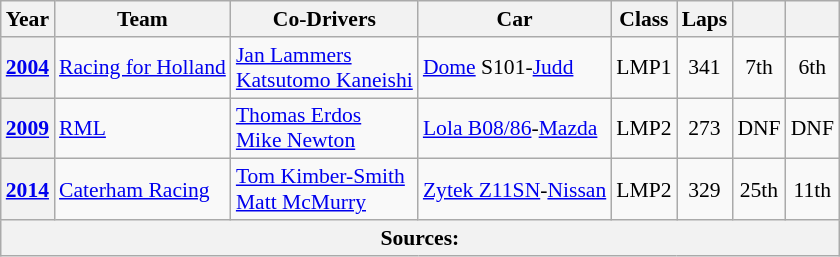<table class="wikitable" style="text-align:center; font-size:90%">
<tr>
<th>Year</th>
<th>Team</th>
<th>Co-Drivers</th>
<th>Car</th>
<th>Class</th>
<th>Laps</th>
<th></th>
<th></th>
</tr>
<tr>
<th><a href='#'>2004</a></th>
<td align="left"> <a href='#'>Racing for Holland</a></td>
<td align="left"> <a href='#'>Jan Lammers</a><br> <a href='#'>Katsutomo Kaneishi</a></td>
<td align="left"><a href='#'>Dome</a> S101-<a href='#'>Judd</a></td>
<td>LMP1</td>
<td>341</td>
<td>7th</td>
<td>6th</td>
</tr>
<tr>
<th><a href='#'>2009</a></th>
<td align="left"> <a href='#'>RML</a></td>
<td align="left"> <a href='#'>Thomas Erdos</a><br> <a href='#'>Mike Newton</a></td>
<td align="left"><a href='#'>Lola B08/86</a>-<a href='#'>Mazda</a></td>
<td>LMP2</td>
<td>273</td>
<td>DNF</td>
<td>DNF</td>
</tr>
<tr>
<th><a href='#'>2014</a></th>
<td align="left"> <a href='#'>Caterham Racing</a></td>
<td align="left"> <a href='#'>Tom Kimber-Smith</a><br> <a href='#'>Matt McMurry</a></td>
<td align="left"><a href='#'>Zytek Z11SN</a>-<a href='#'>Nissan</a></td>
<td>LMP2</td>
<td>329</td>
<td>25th</td>
<td>11th</td>
</tr>
<tr>
<th colspan="8">Sources:</th>
</tr>
</table>
